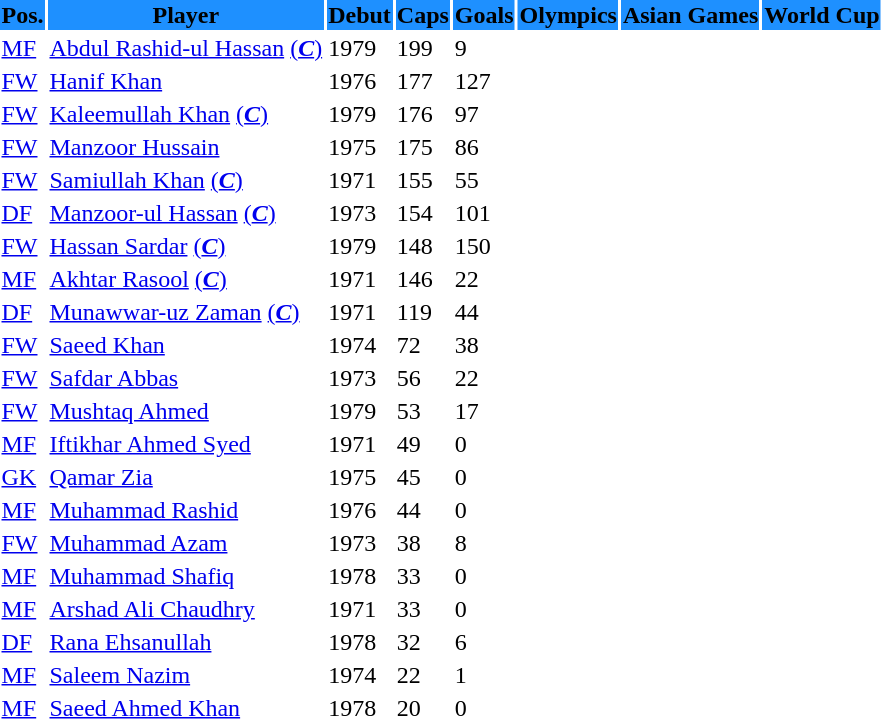<table class="sortable toccolours">
<tr>
<th style="background:#1E90FF;">Pos.</th>
<th style="background:#1E90FF;">Player</th>
<th style="background:#1E90FF;">Debut</th>
<th style="background:#1E90FF;">Caps</th>
<th style="background:#1E90FF;">Goals</th>
<th style="background:#1E90FF;">Olympics</th>
<th style="background:#1E90FF;">Asian Games</th>
<th style="background:#1E90FF;">World Cup</th>
</tr>
<tr>
<td><a href='#'>MF</a></td>
<td><a href='#'>Abdul Rashid-ul Hassan</a> <a href='#'>(<strong><em>C</em></strong>)</a></td>
<td>1979</td>
<td>199</td>
<td>9</td>
<td></td>
<td></td>
<td></td>
</tr>
<tr>
<td><a href='#'>FW</a></td>
<td><a href='#'>Hanif Khan</a></td>
<td>1976</td>
<td>177</td>
<td>127</td>
<td></td>
<td></td>
<td></td>
</tr>
<tr>
<td><a href='#'>FW</a></td>
<td><a href='#'>Kaleemullah Khan</a> <a href='#'>(<strong><em>C</em></strong>)</a></td>
<td>1979</td>
<td>176</td>
<td>97</td>
<td></td>
<td></td>
<td></td>
</tr>
<tr>
<td><a href='#'>FW</a></td>
<td><a href='#'>Manzoor Hussain</a></td>
<td>1975</td>
<td>175</td>
<td>86</td>
<td></td>
<td></td>
<td></td>
</tr>
<tr>
<td><a href='#'>FW</a></td>
<td><a href='#'>Samiullah Khan</a> <a href='#'>(<strong><em>C</em></strong>)</a></td>
<td>1971</td>
<td>155</td>
<td>55</td>
<td></td>
<td></td>
<td></td>
</tr>
<tr>
<td><a href='#'>DF</a></td>
<td><a href='#'>Manzoor-ul Hassan</a> <a href='#'>(<strong><em>C</em></strong>)</a></td>
<td>1973</td>
<td>154</td>
<td>101</td>
<td></td>
<td></td>
<td></td>
</tr>
<tr>
<td><a href='#'>FW</a></td>
<td><a href='#'>Hassan Sardar</a> <a href='#'>(<strong><em>C</em></strong>)</a></td>
<td>1979</td>
<td>148</td>
<td>150</td>
<td></td>
<td></td>
<td></td>
</tr>
<tr>
<td><a href='#'>MF</a></td>
<td><a href='#'>Akhtar Rasool</a> <a href='#'>(<strong><em>C</em></strong>)</a></td>
<td>1971</td>
<td>146</td>
<td>22</td>
<td></td>
<td></td>
<td></td>
</tr>
<tr>
<td><a href='#'>DF</a></td>
<td><a href='#'>Munawwar-uz Zaman</a> <a href='#'>(<strong><em>C</em></strong>)</a></td>
<td>1971</td>
<td>119</td>
<td>44</td>
<td></td>
<td></td>
<td></td>
</tr>
<tr>
<td><a href='#'>FW</a></td>
<td><a href='#'>Saeed Khan</a></td>
<td>1974</td>
<td>72</td>
<td>38</td>
<td></td>
<td></td>
<td></td>
</tr>
<tr>
<td><a href='#'>FW</a></td>
<td><a href='#'>Safdar Abbas</a></td>
<td>1973</td>
<td>56</td>
<td>22</td>
<td></td>
<td></td>
<td></td>
</tr>
<tr>
<td><a href='#'>FW</a></td>
<td><a href='#'>Mushtaq Ahmed</a></td>
<td>1979</td>
<td>53</td>
<td>17</td>
<td></td>
<td></td>
<td></td>
</tr>
<tr>
<td><a href='#'>MF</a></td>
<td><a href='#'>Iftikhar Ahmed Syed</a></td>
<td>1971</td>
<td>49</td>
<td>0</td>
<td></td>
<td></td>
<td></td>
</tr>
<tr>
<td><a href='#'>GK</a></td>
<td><a href='#'>Qamar Zia</a></td>
<td>1975</td>
<td>45</td>
<td>0</td>
<td></td>
<td></td>
<td></td>
</tr>
<tr>
<td><a href='#'>MF</a></td>
<td><a href='#'>Muhammad Rashid</a></td>
<td>1976</td>
<td>44</td>
<td>0</td>
<td></td>
<td></td>
<td></td>
</tr>
<tr>
<td><a href='#'>FW</a></td>
<td><a href='#'>Muhammad Azam</a></td>
<td>1973</td>
<td>38</td>
<td>8</td>
<td></td>
<td></td>
<td></td>
</tr>
<tr>
<td><a href='#'>MF</a></td>
<td><a href='#'>Muhammad Shafiq</a></td>
<td>1978</td>
<td>33</td>
<td>0</td>
<td></td>
<td></td>
<td></td>
</tr>
<tr>
<td><a href='#'>MF</a></td>
<td><a href='#'>Arshad Ali Chaudhry</a></td>
<td>1971</td>
<td>33</td>
<td>0</td>
<td></td>
<td></td>
<td></td>
</tr>
<tr>
<td><a href='#'>DF</a></td>
<td><a href='#'>Rana Ehsanullah</a></td>
<td>1978</td>
<td>32</td>
<td>6</td>
<td></td>
<td></td>
<td></td>
</tr>
<tr>
<td><a href='#'>MF</a></td>
<td><a href='#'>Saleem Nazim</a></td>
<td>1974</td>
<td>22</td>
<td>1</td>
<td></td>
<td></td>
<td></td>
</tr>
<tr>
<td><a href='#'>MF</a></td>
<td><a href='#'>Saeed Ahmed Khan</a></td>
<td>1978</td>
<td>20</td>
<td>0</td>
<td></td>
<td></td>
<td></td>
</tr>
</table>
